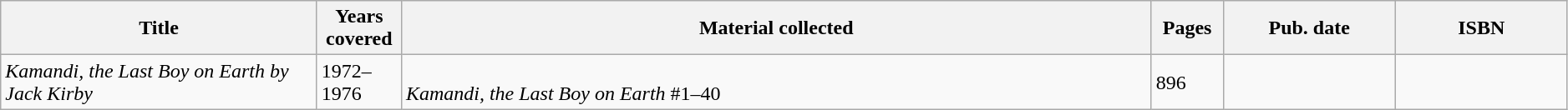<table class="wikitable sortable" width=99%>
<tr>
<th width="245px">Title</th>
<th width="60px">Years covered</th>
<th class="unsortable">Material collected</th>
<th width="50px">Pages</th>
<th width="130px">Pub. date</th>
<th class="unsortable" width="130px">ISBN</th>
</tr>
<tr>
<td><em>Kamandi, the Last Boy on Earth by Jack Kirby</em></td>
<td>1972–1976</td>
<td><br><em>Kamandi, the Last Boy on Earth</em> #1–40</td>
<td>896</td>
<td></td>
<td></td>
</tr>
</table>
